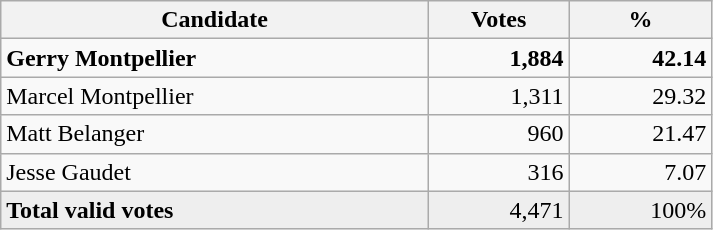<table style="width:475px;" class="wikitable">
<tr>
<th align="center">Candidate</th>
<th align="center">Votes</th>
<th align="center">%</th>
</tr>
<tr>
<td align="left"><strong>Gerry Montpellier</strong></td>
<td align="right"><strong>1,884</strong></td>
<td align="right"><strong>42.14</strong></td>
</tr>
<tr>
<td align="left">Marcel Montpellier</td>
<td align="right">1,311</td>
<td align="right">29.32</td>
</tr>
<tr>
<td align="left">Matt Belanger</td>
<td align="right">960</td>
<td align="right">21.47</td>
</tr>
<tr>
<td align="left">Jesse Gaudet</td>
<td align="right">316</td>
<td align="right">7.07</td>
</tr>
<tr bgcolor="#EEEEEE">
<td align="left"><strong>Total valid votes</strong></td>
<td align="right">4,471</td>
<td align="right">100%</td>
</tr>
</table>
